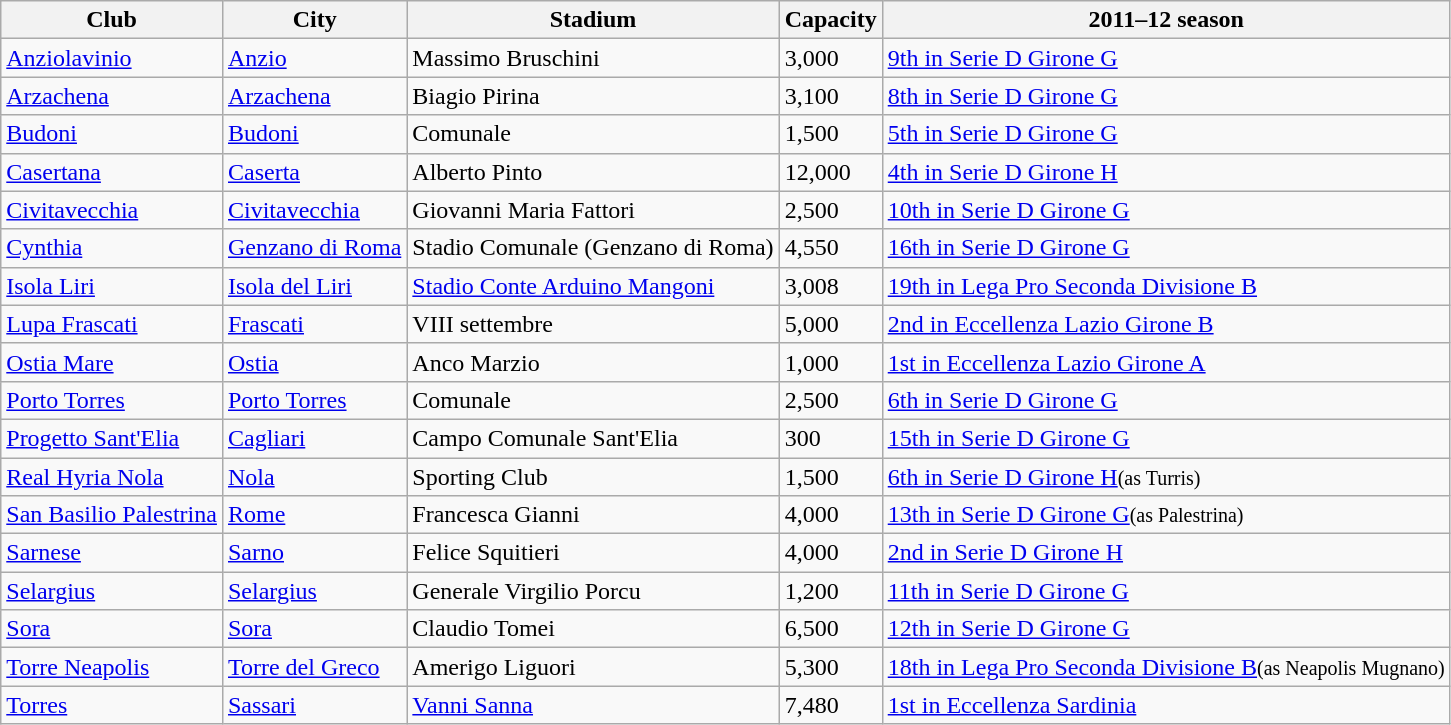<table class="wikitable sortable">
<tr>
<th>Club</th>
<th>City</th>
<th>Stadium</th>
<th>Capacity</th>
<th>2011–12 season</th>
</tr>
<tr>
<td><a href='#'>Anziolavinio</a></td>
<td><a href='#'>Anzio</a></td>
<td>Massimo Bruschini</td>
<td>3,000</td>
<td><a href='#'>9th in Serie D Girone G</a></td>
</tr>
<tr>
<td><a href='#'>Arzachena</a></td>
<td><a href='#'>Arzachena</a></td>
<td>Biagio Pirina</td>
<td>3,100</td>
<td><a href='#'>8th in Serie D Girone G</a></td>
</tr>
<tr>
<td><a href='#'>Budoni</a></td>
<td><a href='#'>Budoni</a></td>
<td>Comunale</td>
<td>1,500</td>
<td><a href='#'>5th in Serie D Girone G</a></td>
</tr>
<tr>
<td><a href='#'>Casertana</a></td>
<td><a href='#'>Caserta</a></td>
<td>Alberto Pinto</td>
<td>12,000</td>
<td><a href='#'>4th in Serie D Girone H</a></td>
</tr>
<tr>
<td><a href='#'>Civitavecchia</a></td>
<td><a href='#'>Civitavecchia</a></td>
<td>Giovanni Maria Fattori</td>
<td>2,500</td>
<td><a href='#'>10th in Serie D Girone G</a></td>
</tr>
<tr>
<td><a href='#'>Cynthia</a></td>
<td><a href='#'>Genzano di Roma</a></td>
<td>Stadio Comunale (Genzano di Roma)</td>
<td>4,550</td>
<td><a href='#'>16th in Serie D Girone G</a></td>
</tr>
<tr>
<td><a href='#'>Isola Liri</a></td>
<td><a href='#'>Isola del Liri</a></td>
<td><a href='#'>Stadio Conte Arduino Mangoni</a></td>
<td>3,008</td>
<td><a href='#'>19th in Lega Pro Seconda Divisione B</a></td>
</tr>
<tr>
<td><a href='#'>Lupa Frascati</a></td>
<td><a href='#'>Frascati</a></td>
<td>VIII settembre</td>
<td>5,000</td>
<td><a href='#'>2nd in Eccellenza Lazio Girone B</a></td>
</tr>
<tr>
<td><a href='#'>Ostia Mare</a></td>
<td><a href='#'>Ostia</a></td>
<td>Anco Marzio</td>
<td>1,000</td>
<td><a href='#'>1st in Eccellenza Lazio Girone A</a></td>
</tr>
<tr>
<td><a href='#'>Porto Torres</a></td>
<td><a href='#'>Porto Torres</a></td>
<td>Comunale</td>
<td>2,500</td>
<td><a href='#'>6th in Serie D Girone G</a></td>
</tr>
<tr>
<td><a href='#'>Progetto Sant'Elia</a></td>
<td><a href='#'>Cagliari</a></td>
<td>Campo Comunale Sant'Elia</td>
<td>300</td>
<td><a href='#'>15th in Serie D Girone G</a></td>
</tr>
<tr>
<td><a href='#'>Real Hyria Nola</a></td>
<td><a href='#'>Nola</a></td>
<td>Sporting Club</td>
<td>1,500</td>
<td><a href='#'>6th in Serie D Girone H</a><small>(as Turris)</small></td>
</tr>
<tr>
<td><a href='#'>San Basilio Palestrina</a></td>
<td><a href='#'>Rome</a></td>
<td>Francesca Gianni</td>
<td>4,000</td>
<td><a href='#'>13th in Serie D Girone G</a><small>(as Palestrina)</small></td>
</tr>
<tr>
<td><a href='#'>Sarnese</a></td>
<td><a href='#'>Sarno</a></td>
<td>Felice Squitieri</td>
<td>4,000</td>
<td><a href='#'>2nd in Serie D Girone H</a></td>
</tr>
<tr>
<td><a href='#'>Selargius</a></td>
<td><a href='#'>Selargius</a></td>
<td>Generale Virgilio Porcu</td>
<td>1,200</td>
<td><a href='#'>11th in Serie D Girone G</a></td>
</tr>
<tr>
<td><a href='#'>Sora</a></td>
<td><a href='#'>Sora</a></td>
<td>Claudio Tomei</td>
<td>6,500</td>
<td><a href='#'>12th in Serie D Girone G</a></td>
</tr>
<tr>
<td><a href='#'>Torre Neapolis</a></td>
<td><a href='#'>Torre del Greco</a></td>
<td>Amerigo Liguori</td>
<td>5,300</td>
<td><a href='#'>18th in Lega Pro Seconda Divisione B</a><small>(as Neapolis Mugnano)</small></td>
</tr>
<tr>
<td><a href='#'>Torres</a></td>
<td><a href='#'>Sassari</a></td>
<td><a href='#'>Vanni Sanna</a></td>
<td>7,480</td>
<td><a href='#'>1st in Eccellenza Sardinia</a></td>
</tr>
</table>
